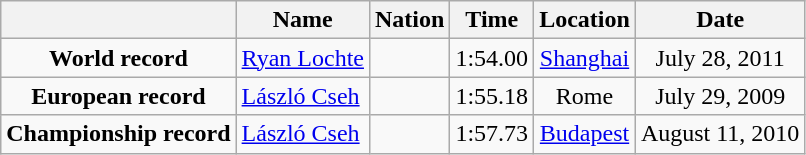<table class=wikitable style=text-align:center>
<tr>
<th></th>
<th>Name</th>
<th>Nation</th>
<th>Time</th>
<th>Location</th>
<th>Date</th>
</tr>
<tr>
<td><strong>World record</strong></td>
<td align=left><a href='#'>Ryan Lochte</a></td>
<td align=left></td>
<td align=left>1:54.00</td>
<td><a href='#'>Shanghai</a></td>
<td>July 28, 2011</td>
</tr>
<tr>
<td><strong>European record</strong></td>
<td align=left><a href='#'>László Cseh</a></td>
<td align=left></td>
<td align=left>1:55.18</td>
<td>Rome</td>
<td>July 29, 2009</td>
</tr>
<tr>
<td><strong>Championship record</strong></td>
<td align=left><a href='#'>László Cseh</a></td>
<td align=left></td>
<td align=left>1:57.73</td>
<td><a href='#'>Budapest</a></td>
<td>August 11, 2010</td>
</tr>
</table>
